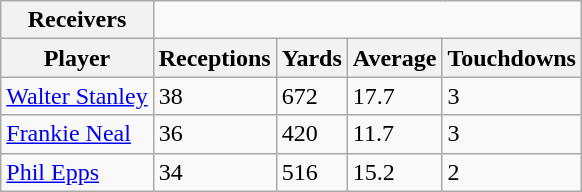<table class="wikitable">
<tr>
<th>Receivers</th>
</tr>
<tr>
<th>Player</th>
<th>Receptions</th>
<th>Yards</th>
<th>Average</th>
<th>Touchdowns</th>
</tr>
<tr>
<td><a href='#'>Walter Stanley</a></td>
<td>38</td>
<td>672</td>
<td>17.7</td>
<td>3</td>
</tr>
<tr>
<td><a href='#'>Frankie Neal</a></td>
<td>36</td>
<td>420</td>
<td>11.7</td>
<td>3</td>
</tr>
<tr>
<td><a href='#'>Phil Epps</a></td>
<td>34</td>
<td>516</td>
<td>15.2</td>
<td>2</td>
</tr>
</table>
